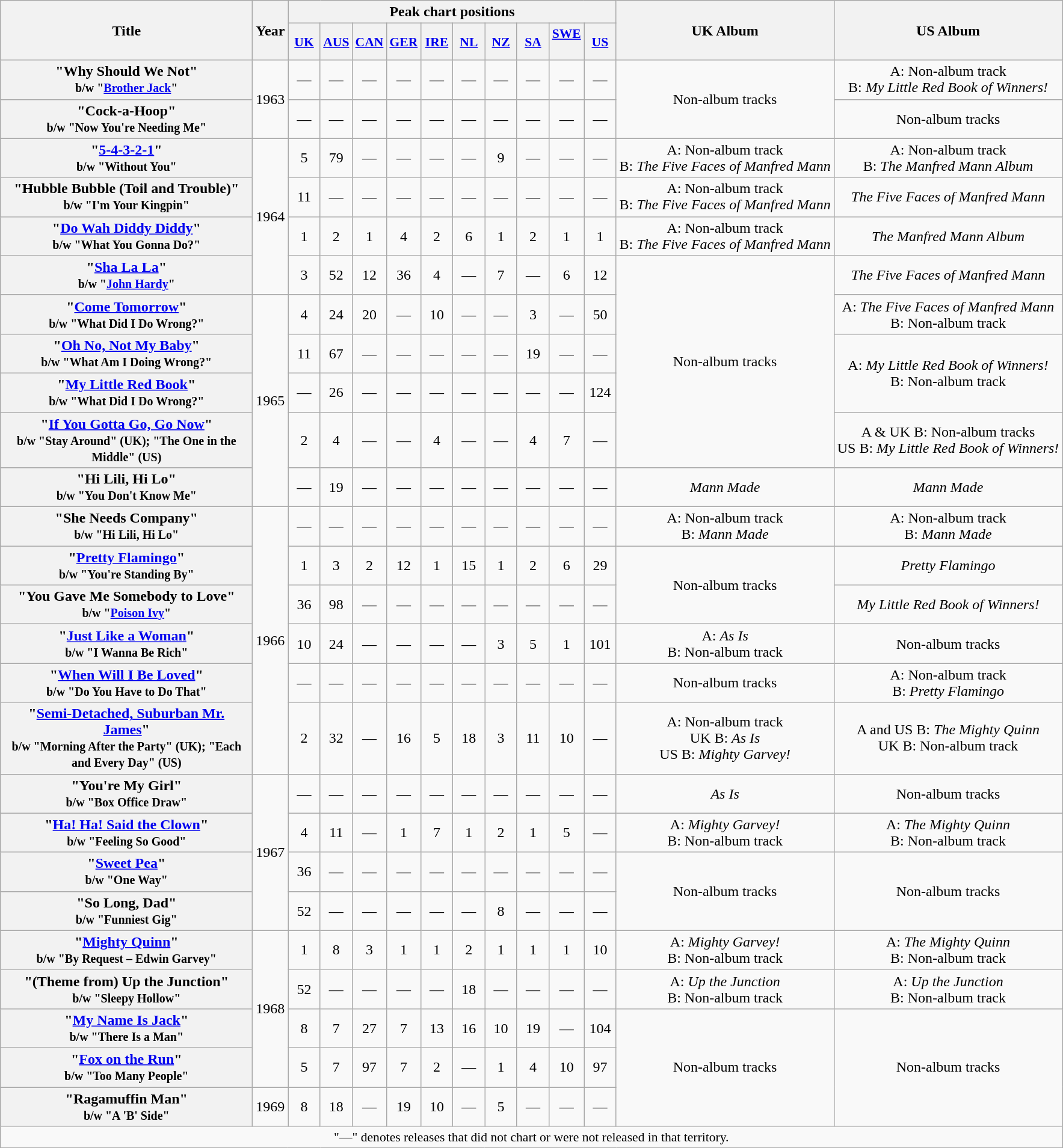<table class="wikitable plainrowheaders" style="text-align:center;">
<tr>
<th rowspan="2" scope="col" style="width:17em;">Title</th>
<th rowspan="2" scope="col" style="width:2em;">Year</th>
<th colspan="10">Peak chart positions</th>
<th rowspan="2">UK Album</th>
<th rowspan="2">US Album</th>
</tr>
<tr>
<th scope="col" style="width:2em;font-size:90%;"><a href='#'>UK</a><br></th>
<th scope="col" style="width:2em;font-size:90%;"><a href='#'>AUS</a><br></th>
<th scope="col" style="width:2em;font-size:90%;"><a href='#'>CAN</a><br></th>
<th scope="col" style="width:2em;font-size:90%;"><a href='#'>GER</a><br></th>
<th scope="col" style="width:2em;font-size:90%;"><a href='#'>IRE</a><br></th>
<th scope="col" style="width:2em;font-size:90%;"><a href='#'>NL</a><br></th>
<th scope="col" style="width:2em;font-size:90%;"><a href='#'>NZ</a><br></th>
<th scope="col" style="width:2em;font-size:90%;"><a href='#'>SA</a><br></th>
<th scope="col" style="width:2em;font-size:90%;"><a href='#'>SWE</a><br><br></th>
<th scope="col" style="width:2em;font-size:90%;"><a href='#'>US</a><br></th>
</tr>
<tr>
<th scope="row">"Why Should We Not"<br><small>b/w "<a href='#'>Brother Jack</a>"</small></th>
<td rowspan="2">1963</td>
<td>—</td>
<td>—</td>
<td>—</td>
<td>—</td>
<td>—</td>
<td>—</td>
<td>—</td>
<td>—</td>
<td>—</td>
<td>—</td>
<td rowspan="2">Non-album tracks</td>
<td>A: Non-album track<br>B: <em>My Little Red Book of Winners!</em></td>
</tr>
<tr>
<th scope="row">"Cock-a-Hoop"<br><small>b/w "Now You're Needing Me"</small></th>
<td>—</td>
<td>—</td>
<td>—</td>
<td>—</td>
<td>—</td>
<td>—</td>
<td>—</td>
<td>—</td>
<td>—</td>
<td>—</td>
<td>Non-album tracks</td>
</tr>
<tr>
<th scope="row">"<a href='#'>5-4-3-2-1</a>"<br><small>b/w "Without You"</small></th>
<td rowspan="4">1964</td>
<td>5</td>
<td>79</td>
<td>—</td>
<td>—</td>
<td>—</td>
<td>—</td>
<td>9</td>
<td>—</td>
<td>—</td>
<td>—</td>
<td>A: Non-album track<br>B: <em>The Five Faces of Manfred Mann</em></td>
<td>A: Non-album track<br>B: <em>The Manfred Mann Album</em></td>
</tr>
<tr>
<th scope="row">"Hubble Bubble (Toil and Trouble)"<br><small>b/w "I'm Your Kingpin"</small></th>
<td>11</td>
<td>—</td>
<td>—</td>
<td>—</td>
<td>—</td>
<td>—</td>
<td>—</td>
<td>—</td>
<td>—</td>
<td>—</td>
<td>A: Non-album track<br>B: <em>The Five Faces of Manfred Mann</em></td>
<td><em>The Five Faces of Manfred Mann</em></td>
</tr>
<tr>
<th scope="row">"<a href='#'>Do Wah Diddy Diddy</a>"<br><small>b/w "What You Gonna Do?"</small></th>
<td>1</td>
<td>2</td>
<td>1</td>
<td>4</td>
<td>2</td>
<td>6</td>
<td>1</td>
<td>2</td>
<td>1</td>
<td>1</td>
<td>A: Non-album track<br>B: <em>The Five Faces of Manfred Mann</em></td>
<td><em>The Manfred Mann Album</em></td>
</tr>
<tr>
<th scope="row">"<a href='#'>Sha La La</a>"<br><small>b/w "<a href='#'>John Hardy</a>"</small></th>
<td>3</td>
<td>52</td>
<td>12</td>
<td>36</td>
<td>4</td>
<td>—</td>
<td>7</td>
<td>—</td>
<td>6</td>
<td>12</td>
<td rowspan="5">Non-album tracks</td>
<td><em>The Five Faces of Manfred Mann</em></td>
</tr>
<tr>
<th scope="row">"<a href='#'>Come Tomorrow</a>"<br><small>b/w "What Did I Do Wrong?"</small></th>
<td rowspan="5">1965</td>
<td>4</td>
<td>24</td>
<td>20</td>
<td>—</td>
<td>10</td>
<td>—</td>
<td>—</td>
<td>3</td>
<td>—</td>
<td>50</td>
<td>A: <em>The Five Faces of Manfred Mann</em><br>B: Non-album track</td>
</tr>
<tr>
<th scope="row">"<a href='#'>Oh No, Not My Baby</a>"<br><small>b/w "What Am I Doing Wrong?"</small></th>
<td>11</td>
<td>67</td>
<td>—</td>
<td>—</td>
<td>—</td>
<td>—</td>
<td>—</td>
<td>19</td>
<td>—</td>
<td>—</td>
<td rowspan="2">A: <em>My Little Red Book of Winners!</em><br>B: Non-album track</td>
</tr>
<tr>
<th scope="row">"<a href='#'>My Little Red Book</a>" <br><small>b/w "What Did I Do Wrong?"</small></th>
<td>—</td>
<td>26</td>
<td>—</td>
<td>—</td>
<td>—</td>
<td>—</td>
<td>—</td>
<td>—</td>
<td>—</td>
<td>124</td>
</tr>
<tr>
<th scope="row">"<a href='#'>If You Gotta Go, Go Now</a>"<br><small>b/w "Stay Around" (UK); "The One in the Middle" (US)</small></th>
<td>2</td>
<td>4</td>
<td>—</td>
<td>—</td>
<td>4</td>
<td>—</td>
<td>—</td>
<td>4</td>
<td>7</td>
<td>—</td>
<td>A & UK B: Non-album tracks<br>US B: <em>My Little Red Book of Winners!</em></td>
</tr>
<tr>
<th scope="row">"Hi Lili, Hi Lo" <br><small>b/w "You Don't Know Me"</small></th>
<td>—</td>
<td>19</td>
<td>—</td>
<td>—</td>
<td>—</td>
<td>—</td>
<td>—</td>
<td>—</td>
<td>—</td>
<td>—</td>
<td><em>Mann Made</em></td>
<td><em>Mann Made</em></td>
</tr>
<tr>
<th scope="row">"She Needs Company" <br><small>b/w "Hi Lili, Hi Lo"</small></th>
<td rowspan="6">1966</td>
<td>—</td>
<td>—</td>
<td>—</td>
<td>—</td>
<td>—</td>
<td>—</td>
<td>—</td>
<td>—</td>
<td>—</td>
<td>—</td>
<td>A: Non-album track<br>B: <em>Mann Made</em></td>
<td>A: Non-album track<br>B: <em>Mann Made</em></td>
</tr>
<tr>
<th scope="row">"<a href='#'>Pretty Flamingo</a>"<br><small>b/w "You're Standing By"</small></th>
<td>1</td>
<td>3</td>
<td>2</td>
<td>12</td>
<td>1</td>
<td>15</td>
<td>1</td>
<td>2</td>
<td>6</td>
<td>29</td>
<td rowspan="2">Non-album tracks</td>
<td><em>Pretty Flamingo</em></td>
</tr>
<tr>
<th scope="row">"You Gave Me Somebody to Love"<br><small>b/w "<a href='#'>Poison Ivy</a>"</small></th>
<td>36</td>
<td>98</td>
<td>—</td>
<td>—</td>
<td>—</td>
<td>—</td>
<td>—</td>
<td>—</td>
<td>—</td>
<td>—</td>
<td><em>My Little Red Book of Winners!</em></td>
</tr>
<tr>
<th scope="row">"<a href='#'>Just Like a Woman</a>"<br><small>b/w "I Wanna Be Rich"</small></th>
<td>10</td>
<td>24</td>
<td>—</td>
<td>—</td>
<td>—</td>
<td>—</td>
<td>3</td>
<td>5</td>
<td>1</td>
<td>101</td>
<td>A: <em>As Is</em><br>B: Non-album track</td>
<td>Non-album tracks</td>
</tr>
<tr>
<th scope="row">"<a href='#'>When Will I Be Loved</a>" <br><small>b/w "Do You Have to Do That"</small></th>
<td>—</td>
<td>—</td>
<td>—</td>
<td>—</td>
<td>—</td>
<td>—</td>
<td>—</td>
<td>—</td>
<td>—</td>
<td>—</td>
<td>Non-album tracks</td>
<td>A: Non-album track<br>B: <em>Pretty Flamingo</em></td>
</tr>
<tr>
<th scope="row">"<a href='#'>Semi-Detached, Suburban Mr. James</a>"<br><small>b/w "Morning After the Party" (UK); "Each and Every Day" (US)</small></th>
<td>2</td>
<td>32</td>
<td>—</td>
<td>16</td>
<td>5</td>
<td>18</td>
<td>3</td>
<td>11</td>
<td>10</td>
<td>—</td>
<td>A: Non-album track<br>UK B: <em>As Is</em><br>US B: <em>Mighty Garvey!</em></td>
<td>A and US B: <em>The Mighty Quinn</em><br>UK B: Non-album track</td>
</tr>
<tr>
<th scope="row">"You're My Girl" <br><small>b/w "Box Office Draw"</small></th>
<td rowspan="4">1967</td>
<td>—</td>
<td>—</td>
<td>—</td>
<td>—</td>
<td>—</td>
<td>—</td>
<td>—</td>
<td>—</td>
<td>—</td>
<td>—</td>
<td><em>As Is</em></td>
<td>Non-album tracks</td>
</tr>
<tr>
<th scope="row">"<a href='#'>Ha! Ha! Said the Clown</a>"<br><small>b/w "Feeling So Good"</small></th>
<td>4</td>
<td>11</td>
<td>—</td>
<td>1</td>
<td>7</td>
<td>1</td>
<td>2</td>
<td>1</td>
<td>5</td>
<td>—</td>
<td>A: <em>Mighty Garvey!</em><br>B: Non-album track</td>
<td>A: <em>The Mighty Quinn</em><br>B: Non-album track</td>
</tr>
<tr>
<th scope="row">"<a href='#'>Sweet Pea</a>"<br><small>b/w "One Way"</small></th>
<td>36</td>
<td>—</td>
<td>—</td>
<td>—</td>
<td>—</td>
<td>—</td>
<td>—</td>
<td>—</td>
<td>—</td>
<td>—</td>
<td rowspan="2">Non-album tracks</td>
<td rowspan="2">Non-album tracks</td>
</tr>
<tr>
<th scope="row">"So Long, Dad"<br><small>b/w "Funniest Gig"</small></th>
<td>52</td>
<td>—</td>
<td>—</td>
<td>—</td>
<td>—</td>
<td>—</td>
<td>8</td>
<td>—</td>
<td>—</td>
<td>—</td>
</tr>
<tr>
<th scope="row">"<a href='#'>Mighty Quinn</a>"<br><small>b/w "By Request – Edwin Garvey"</small></th>
<td rowspan="4">1968</td>
<td>1</td>
<td>8</td>
<td>3</td>
<td>1</td>
<td>1</td>
<td>2</td>
<td>1</td>
<td>1</td>
<td>1</td>
<td>10</td>
<td>A: <em>Mighty Garvey!</em><br>B: Non-album track</td>
<td>A: <em>The Mighty Quinn</em><br>B: Non-album track</td>
</tr>
<tr>
<th scope="row">"(Theme from) Up the Junction"<br><small>b/w "Sleepy Hollow"</small></th>
<td>52</td>
<td>—</td>
<td>—</td>
<td>—</td>
<td>—</td>
<td>18</td>
<td>—</td>
<td>—</td>
<td>—</td>
<td>—</td>
<td>A: <em>Up the Junction</em><br>B: Non-album track</td>
<td>A: <em>Up the Junction</em><br>B: Non-album track</td>
</tr>
<tr>
<th scope="row">"<a href='#'>My Name Is Jack</a>"<br><small>b/w "There Is a Man"</small></th>
<td>8</td>
<td>7</td>
<td>27</td>
<td>7</td>
<td>13</td>
<td>16</td>
<td>10</td>
<td>19</td>
<td>—</td>
<td>104</td>
<td rowspan="3">Non-album tracks</td>
<td rowspan="3">Non-album tracks</td>
</tr>
<tr>
<th scope="row">"<a href='#'>Fox on the Run</a>"<br><small>b/w "Too Many People"</small></th>
<td>5</td>
<td>7</td>
<td>97</td>
<td>7</td>
<td>2</td>
<td>—</td>
<td>1</td>
<td>4</td>
<td>10</td>
<td>97</td>
</tr>
<tr>
<th scope="row">"Ragamuffin Man"<br><small>b/w "A 'B' Side"</small></th>
<td>1969</td>
<td>8</td>
<td>18</td>
<td>—</td>
<td>19</td>
<td>10</td>
<td>—</td>
<td>5</td>
<td>—</td>
<td>—</td>
<td>—</td>
</tr>
<tr>
<td colspan="14" style="font-size:90%">"—" denotes releases that did not chart or were not released in that territory.</td>
</tr>
</table>
